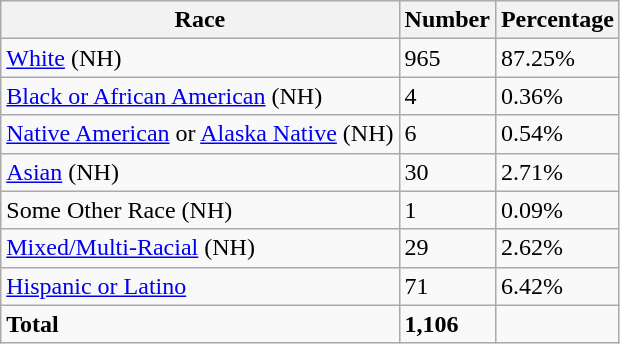<table class="wikitable">
<tr>
<th>Race</th>
<th>Number</th>
<th>Percentage</th>
</tr>
<tr>
<td><a href='#'>White</a> (NH)</td>
<td>965</td>
<td>87.25%</td>
</tr>
<tr>
<td><a href='#'>Black or African American</a> (NH)</td>
<td>4</td>
<td>0.36%</td>
</tr>
<tr>
<td><a href='#'>Native American</a> or <a href='#'>Alaska Native</a> (NH)</td>
<td>6</td>
<td>0.54%</td>
</tr>
<tr>
<td><a href='#'>Asian</a> (NH)</td>
<td>30</td>
<td>2.71%</td>
</tr>
<tr>
<td>Some Other Race (NH)</td>
<td>1</td>
<td>0.09%</td>
</tr>
<tr>
<td><a href='#'>Mixed/Multi-Racial</a> (NH)</td>
<td>29</td>
<td>2.62%</td>
</tr>
<tr>
<td><a href='#'>Hispanic or Latino</a></td>
<td>71</td>
<td>6.42%</td>
</tr>
<tr>
<td><strong>Total</strong></td>
<td><strong>1,106</strong></td>
<td></td>
</tr>
</table>
